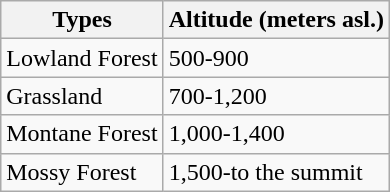<table class="wikitable">
<tr>
<th scope="col">Types</th>
<th scope="col">Altitude (meters asl.)</th>
</tr>
<tr>
<td>Lowland Forest</td>
<td>500-900</td>
</tr>
<tr>
<td>Grassland</td>
<td>700-1,200</td>
</tr>
<tr>
<td>Montane Forest</td>
<td>1,000-1,400</td>
</tr>
<tr>
<td>Mossy Forest</td>
<td>1,500-to the summit</td>
</tr>
</table>
